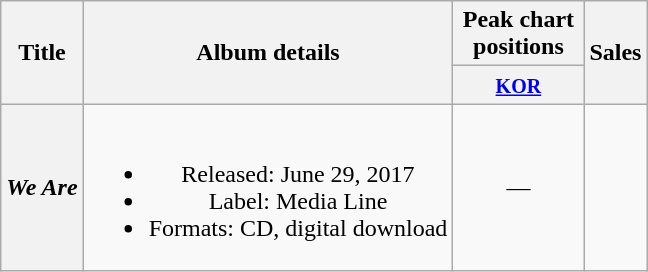<table class="wikitable plainrowheaders" style="text-align:center;">
<tr>
<th scope="col" rowspan="2">Title</th>
<th scope="col" rowspan="2">Album details</th>
<th scope="col" colspan="1" style="width:5em;">Peak chart positions</th>
<th scope="col" rowspan="2">Sales</th>
</tr>
<tr>
<th><small><a href='#'>KOR</a></small><br></th>
</tr>
<tr>
<th scope="row"><em>We Are</em></th>
<td><br><ul><li>Released: June 29, 2017</li><li>Label: Media Line</li><li>Formats: CD, digital download</li></ul></td>
<td>—</td>
<td></td>
</tr>
</table>
